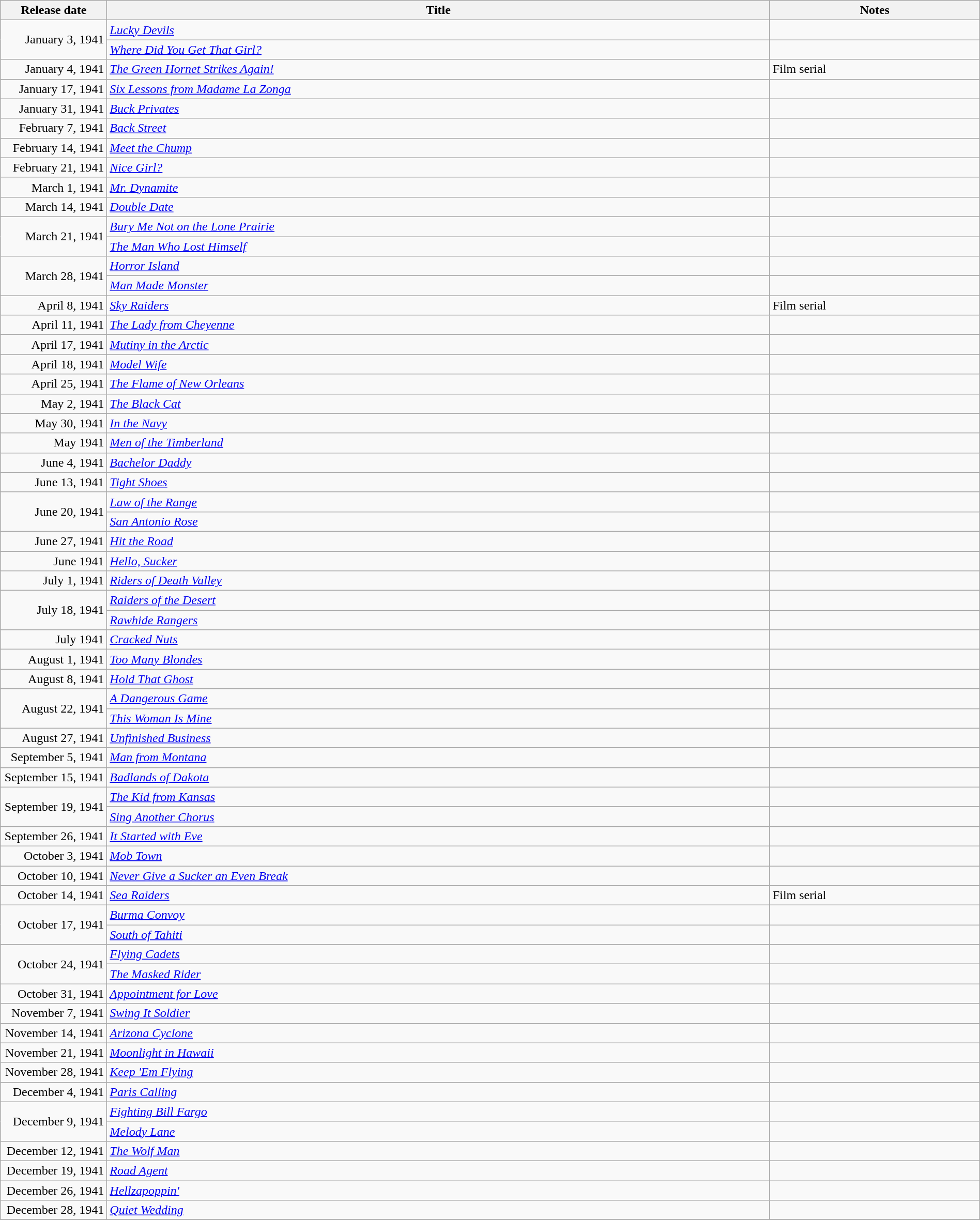<table class="wikitable sortable" style="width:100%;">
<tr>
<th scope="col" style="width:130px;">Release date</th>
<th>Title</th>
<th>Notes</th>
</tr>
<tr>
<td style="text-align:right;" rowspan="2">January 3, 1941</td>
<td><em><a href='#'>Lucky Devils</a></em></td>
<td></td>
</tr>
<tr>
<td><em><a href='#'>Where Did You Get That Girl?</a></em></td>
<td></td>
</tr>
<tr>
<td style="text-align:right;">January 4, 1941</td>
<td><em><a href='#'>The Green Hornet Strikes Again!</a></em></td>
<td>Film serial</td>
</tr>
<tr>
<td style="text-align:right;">January 17, 1941</td>
<td><em><a href='#'>Six Lessons from Madame La Zonga</a></em></td>
<td></td>
</tr>
<tr>
<td style="text-align:right;">January 31, 1941</td>
<td><em><a href='#'>Buck Privates</a></em></td>
<td></td>
</tr>
<tr>
<td style="text-align:right;">February 7, 1941</td>
<td><em><a href='#'>Back Street</a></em></td>
<td></td>
</tr>
<tr>
<td style="text-align:right;">February 14, 1941</td>
<td><em><a href='#'>Meet the Chump</a></em></td>
<td></td>
</tr>
<tr>
<td style="text-align:right;">February 21, 1941</td>
<td><em><a href='#'>Nice Girl?</a></em></td>
<td></td>
</tr>
<tr>
<td style="text-align:right;">March 1, 1941</td>
<td><em><a href='#'>Mr. Dynamite</a></em></td>
<td></td>
</tr>
<tr>
<td style="text-align:right;">March 14, 1941</td>
<td><em><a href='#'>Double Date</a></em></td>
<td></td>
</tr>
<tr>
<td style="text-align:right;" rowspan="2">March 21, 1941</td>
<td><em><a href='#'>Bury Me Not on the Lone Prairie</a></em></td>
<td></td>
</tr>
<tr>
<td><em><a href='#'>The Man Who Lost Himself</a></em></td>
<td></td>
</tr>
<tr>
<td style="text-align:right;" rowspan="2">March 28, 1941</td>
<td><em><a href='#'>Horror Island</a></em></td>
<td></td>
</tr>
<tr>
<td><em><a href='#'>Man Made Monster</a></em></td>
<td></td>
</tr>
<tr>
<td style="text-align:right;">April 8, 1941</td>
<td><em><a href='#'>Sky Raiders</a></em></td>
<td>Film serial</td>
</tr>
<tr>
<td style="text-align:right;">April 11, 1941</td>
<td><em><a href='#'>The Lady from Cheyenne</a></em></td>
<td></td>
</tr>
<tr>
<td style="text-align:right;">April 17, 1941</td>
<td><em><a href='#'>Mutiny in the Arctic</a></em></td>
<td></td>
</tr>
<tr>
<td style="text-align:right;">April 18, 1941</td>
<td><em><a href='#'>Model Wife</a></em></td>
<td></td>
</tr>
<tr>
<td style="text-align:right;">April 25, 1941</td>
<td><em><a href='#'>The Flame of New Orleans</a></em></td>
<td></td>
</tr>
<tr>
<td style="text-align:right;">May 2, 1941</td>
<td><em><a href='#'>The Black Cat</a></em></td>
<td></td>
</tr>
<tr>
<td style="text-align:right;">May 30, 1941</td>
<td><em><a href='#'>In the Navy</a></em></td>
<td></td>
</tr>
<tr>
<td style="text-align:right;">May 1941</td>
<td><em><a href='#'>Men of the Timberland</a></em></td>
<td></td>
</tr>
<tr>
<td style="text-align:right;">June 4, 1941</td>
<td><em><a href='#'>Bachelor Daddy</a></em></td>
<td></td>
</tr>
<tr>
<td style="text-align:right;">June 13, 1941</td>
<td><em><a href='#'>Tight Shoes</a></em></td>
<td></td>
</tr>
<tr>
<td style="text-align:right;" rowspan="2">June 20, 1941</td>
<td><em><a href='#'>Law of the Range</a></em></td>
<td></td>
</tr>
<tr>
<td><em><a href='#'>San Antonio Rose</a></em></td>
<td></td>
</tr>
<tr>
<td style="text-align:right;">June 27, 1941</td>
<td><em><a href='#'>Hit the Road</a></em></td>
<td></td>
</tr>
<tr>
<td style="text-align:right;">June 1941</td>
<td><em><a href='#'>Hello, Sucker</a></em></td>
<td></td>
</tr>
<tr>
<td style="text-align:right;">July 1, 1941</td>
<td><em><a href='#'>Riders of Death Valley</a></em></td>
<td></td>
</tr>
<tr>
<td style="text-align:right;" rowspan="2">July 18, 1941</td>
<td><em><a href='#'>Raiders of the Desert</a></em></td>
<td></td>
</tr>
<tr>
<td><em><a href='#'>Rawhide Rangers</a></em></td>
<td></td>
</tr>
<tr>
<td style="text-align:right;">July 1941</td>
<td><em><a href='#'>Cracked Nuts</a></em></td>
<td></td>
</tr>
<tr>
<td style="text-align:right;">August 1, 1941</td>
<td><em><a href='#'>Too Many Blondes</a></em></td>
<td></td>
</tr>
<tr>
<td style="text-align:right;">August 8, 1941</td>
<td><em><a href='#'>Hold That Ghost</a></em></td>
<td></td>
</tr>
<tr>
<td style="text-align:right;" rowspan="2">August 22, 1941</td>
<td><em><a href='#'>A Dangerous Game</a></em></td>
<td></td>
</tr>
<tr>
<td><em><a href='#'>This Woman Is Mine</a></em></td>
<td></td>
</tr>
<tr>
<td style="text-align:right;">August 27, 1941</td>
<td><em><a href='#'>Unfinished Business</a></em></td>
<td></td>
</tr>
<tr>
<td style="text-align:right;">September 5, 1941</td>
<td><em><a href='#'>Man from Montana</a></em></td>
<td></td>
</tr>
<tr>
<td style="text-align:right;">September 15, 1941</td>
<td><em><a href='#'>Badlands of Dakota</a></em></td>
<td></td>
</tr>
<tr>
<td style="text-align:right;" rowspan="2">September 19, 1941</td>
<td><em><a href='#'>The Kid from Kansas</a></em></td>
<td></td>
</tr>
<tr>
<td><em><a href='#'>Sing Another Chorus</a></em></td>
<td></td>
</tr>
<tr>
<td style="text-align:right;">September 26, 1941</td>
<td><em><a href='#'>It Started with Eve</a></em></td>
<td></td>
</tr>
<tr>
<td style="text-align:right;">October 3, 1941</td>
<td><em><a href='#'>Mob Town</a></em></td>
<td></td>
</tr>
<tr>
<td style="text-align:right;">October 10, 1941</td>
<td><em><a href='#'>Never Give a Sucker an Even Break</a></em></td>
<td></td>
</tr>
<tr>
<td style="text-align:right;">October 14, 1941</td>
<td><em><a href='#'>Sea Raiders</a></em></td>
<td>Film serial</td>
</tr>
<tr>
<td style="text-align:right;" rowspan="2">October 17, 1941</td>
<td><em><a href='#'>Burma Convoy</a></em></td>
<td></td>
</tr>
<tr>
<td><em><a href='#'>South of Tahiti</a></em></td>
<td></td>
</tr>
<tr>
<td style="text-align:right;" rowspan="2">October 24, 1941</td>
<td><em><a href='#'>Flying Cadets</a></em></td>
<td></td>
</tr>
<tr>
<td><em><a href='#'>The Masked Rider</a></em></td>
<td></td>
</tr>
<tr>
<td style="text-align:right;">October 31, 1941</td>
<td><em><a href='#'>Appointment for Love</a></em></td>
<td></td>
</tr>
<tr>
<td style="text-align:right;">November 7, 1941</td>
<td><em><a href='#'>Swing It Soldier</a></em></td>
<td></td>
</tr>
<tr>
<td style="text-align:right;">November 14, 1941</td>
<td><em><a href='#'>Arizona Cyclone</a></em></td>
<td></td>
</tr>
<tr>
<td style="text-align:right;">November 21, 1941</td>
<td><em><a href='#'>Moonlight in Hawaii</a></em></td>
<td></td>
</tr>
<tr>
<td style="text-align:right;">November 28, 1941</td>
<td><em><a href='#'>Keep 'Em Flying</a></em></td>
<td></td>
</tr>
<tr>
<td style="text-align:right;">December 4, 1941</td>
<td><em><a href='#'>Paris Calling</a></em></td>
<td></td>
</tr>
<tr>
<td style="text-align:right;" rowspan="2">December 9, 1941</td>
<td><em><a href='#'>Fighting Bill Fargo</a></em></td>
<td></td>
</tr>
<tr>
<td><em><a href='#'>Melody Lane</a></em></td>
<td></td>
</tr>
<tr>
<td style="text-align:right;">December 12, 1941</td>
<td><em><a href='#'>The Wolf Man</a></em></td>
<td></td>
</tr>
<tr>
<td style="text-align:right;">December 19, 1941</td>
<td><em><a href='#'>Road Agent</a></em></td>
<td></td>
</tr>
<tr>
<td style="text-align:right;">December 26, 1941</td>
<td><em><a href='#'>Hellzapoppin'</a></em></td>
<td></td>
</tr>
<tr>
<td style="text-align:right;">December 28, 1941</td>
<td><em><a href='#'>Quiet Wedding</a></em></td>
<td></td>
</tr>
<tr>
</tr>
</table>
